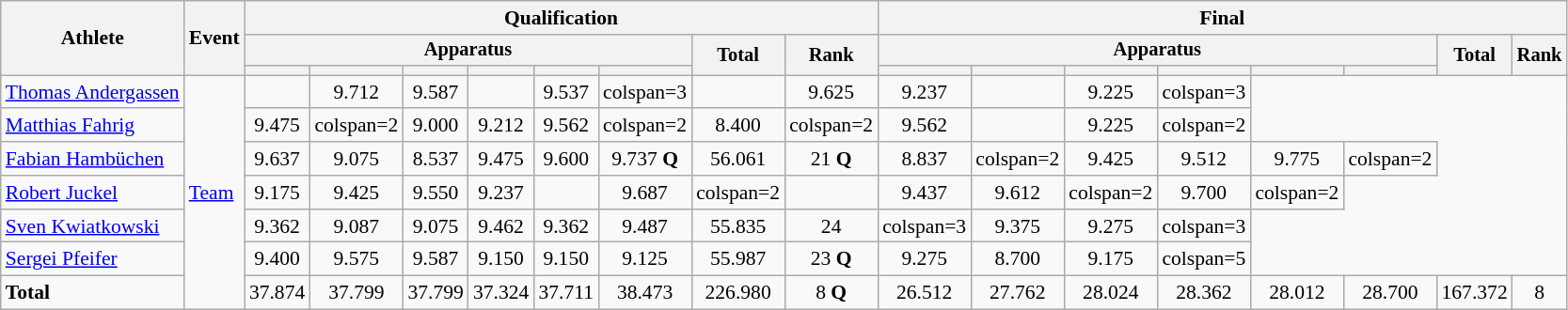<table class="wikitable" style="font-size:90%">
<tr>
<th rowspan=3>Athlete</th>
<th rowspan=3>Event</th>
<th colspan =8>Qualification</th>
<th colspan =8>Final</th>
</tr>
<tr style="font-size:95%">
<th colspan=6>Apparatus</th>
<th rowspan=2>Total</th>
<th rowspan=2>Rank</th>
<th colspan=6>Apparatus</th>
<th rowspan=2>Total</th>
<th rowspan=2>Rank</th>
</tr>
<tr style="font-size:95%">
<th></th>
<th></th>
<th></th>
<th></th>
<th></th>
<th></th>
<th></th>
<th></th>
<th></th>
<th></th>
<th></th>
<th></th>
</tr>
<tr align=center>
<td align=left><a href='#'>Thomas Andergassen</a></td>
<td align=left rowspan=7><a href='#'>Team</a></td>
<td></td>
<td>9.712</td>
<td>9.587</td>
<td></td>
<td>9.537</td>
<td>colspan=3 </td>
<td></td>
<td>9.625</td>
<td>9.237</td>
<td></td>
<td>9.225</td>
<td>colspan=3 </td>
</tr>
<tr align=center>
<td align=left><a href='#'>Matthias Fahrig</a></td>
<td>9.475</td>
<td>colspan=2 </td>
<td>9.000</td>
<td>9.212</td>
<td>9.562</td>
<td>colspan=2 </td>
<td>8.400</td>
<td>colspan=2 </td>
<td>9.562</td>
<td></td>
<td>9.225</td>
<td>colspan=2 </td>
</tr>
<tr align=center>
<td align=left><a href='#'>Fabian Hambüchen</a></td>
<td>9.637</td>
<td>9.075</td>
<td>8.537</td>
<td>9.475</td>
<td>9.600</td>
<td>9.737 <strong>Q</strong></td>
<td>56.061</td>
<td>21 <strong>Q</strong></td>
<td>8.837</td>
<td>colspan=2 </td>
<td>9.425</td>
<td>9.512</td>
<td>9.775</td>
<td>colspan=2 </td>
</tr>
<tr align=center>
<td align=left><a href='#'>Robert Juckel</a></td>
<td>9.175</td>
<td>9.425</td>
<td>9.550</td>
<td>9.237</td>
<td></td>
<td>9.687</td>
<td>colspan=2 </td>
<td></td>
<td>9.437</td>
<td>9.612</td>
<td>colspan=2 </td>
<td>9.700</td>
<td>colspan=2 </td>
</tr>
<tr align=center>
<td align=left><a href='#'>Sven Kwiatkowski</a></td>
<td>9.362</td>
<td>9.087</td>
<td>9.075</td>
<td>9.462</td>
<td>9.362</td>
<td>9.487</td>
<td>55.835</td>
<td>24</td>
<td>colspan=3 </td>
<td>9.375</td>
<td>9.275</td>
<td>colspan=3 </td>
</tr>
<tr align=center>
<td align=left><a href='#'>Sergei Pfeifer</a></td>
<td>9.400</td>
<td>9.575</td>
<td>9.587</td>
<td>9.150</td>
<td>9.150</td>
<td>9.125</td>
<td>55.987</td>
<td>23 <strong>Q</strong></td>
<td>9.275</td>
<td>8.700</td>
<td>9.175</td>
<td>colspan=5 </td>
</tr>
<tr align=center>
<td align=left><strong>Total</strong></td>
<td>37.874</td>
<td>37.799</td>
<td>37.799</td>
<td>37.324</td>
<td>37.711</td>
<td>38.473</td>
<td>226.980</td>
<td>8 <strong>Q</strong></td>
<td>26.512</td>
<td>27.762</td>
<td>28.024</td>
<td>28.362</td>
<td>28.012</td>
<td>28.700</td>
<td>167.372</td>
<td>8</td>
</tr>
</table>
